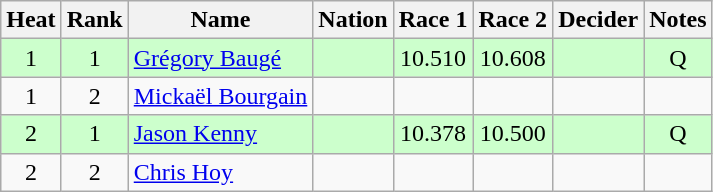<table class="wikitable sortable" style="text-align:center">
<tr>
<th>Heat</th>
<th>Rank</th>
<th>Name</th>
<th>Nation</th>
<th>Race 1</th>
<th>Race 2</th>
<th>Decider</th>
<th>Notes</th>
</tr>
<tr bgcolor=ccffcc>
<td>1</td>
<td>1</td>
<td align=left><a href='#'>Grégory Baugé</a></td>
<td align=left></td>
<td>10.510</td>
<td>10.608</td>
<td></td>
<td>Q</td>
</tr>
<tr>
<td>1</td>
<td>2</td>
<td align=left><a href='#'>Mickaël Bourgain</a></td>
<td align=left></td>
<td></td>
<td></td>
<td></td>
<td></td>
</tr>
<tr bgcolor=ccffcc>
<td>2</td>
<td>1</td>
<td align=left><a href='#'>Jason Kenny</a></td>
<td align=left></td>
<td>10.378</td>
<td>10.500</td>
<td></td>
<td>Q</td>
</tr>
<tr>
<td>2</td>
<td>2</td>
<td align=left><a href='#'>Chris Hoy</a></td>
<td align=left></td>
<td></td>
<td></td>
<td></td>
<td></td>
</tr>
</table>
